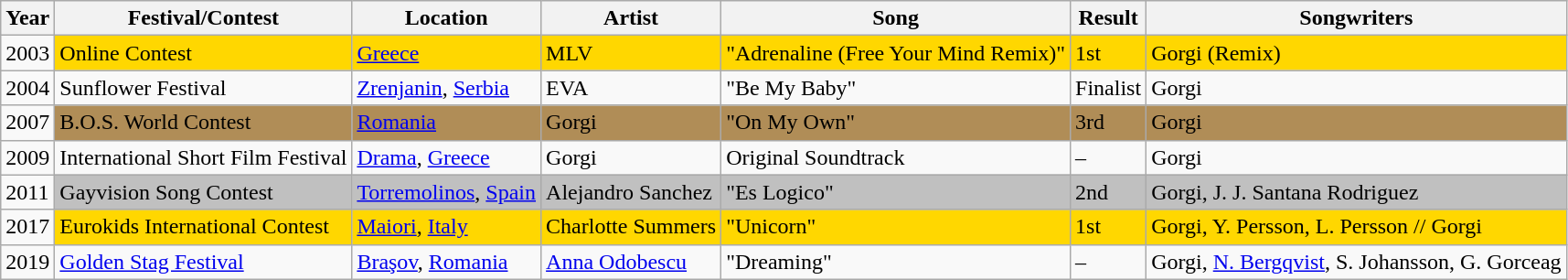<table class="wikitable">
<tr>
<th>Year</th>
<th>Festival/Contest</th>
<th>Location</th>
<th>Artist</th>
<th>Song</th>
<th>Result</th>
<th>Songwriters</th>
</tr>
<tr>
<td>2003</td>
<td bgcolor="gold">Online Contest</td>
<td bgcolor="gold"> <a href='#'>Greece</a></td>
<td bgcolor="gold">MLV</td>
<td bgcolor="gold">"Adrenaline (Free Your Mind Remix)"</td>
<td bgcolor="gold">1st</td>
<td bgcolor="gold">Gorgi (Remix)</td>
</tr>
<tr>
<td>2004</td>
<td>Sunflower Festival</td>
<td> <a href='#'>Zrenjanin</a>, <a href='#'>Serbia</a></td>
<td>EVA</td>
<td>"Be My Baby"</td>
<td>Finalist</td>
<td>Gorgi</td>
</tr>
<tr>
<td>2007</td>
<td bgcolor="B08D57">B.O.S. World Contest</td>
<td bgcolor="B08D57"> <a href='#'>Romania</a></td>
<td bgcolor="B08D57">Gorgi</td>
<td bgcolor="B08D57">"On My Own"</td>
<td bgcolor="B08D57">3rd</td>
<td bgcolor="B08D57">Gorgi</td>
</tr>
<tr>
<td>2009</td>
<td>International Short Film Festival</td>
<td> <a href='#'>Drama</a>, <a href='#'>Greece</a></td>
<td>Gorgi</td>
<td>Original Soundtrack</td>
<td>–</td>
<td>Gorgi</td>
</tr>
<tr>
<td>2011</td>
<td bgcolor="silver">Gayvision Song Contest</td>
<td bgcolor="silver"> <a href='#'>Torremolinos</a>, <a href='#'>Spain</a></td>
<td bgcolor="silver">Alejandro Sanchez</td>
<td bgcolor="silver">"Es Logico"</td>
<td bgcolor="silver">2nd</td>
<td bgcolor="silver">Gorgi, J. J. Santana Rodriguez</td>
</tr>
<tr>
<td>2017</td>
<td bgcolor="gold">Eurokids International Contest</td>
<td bgcolor="gold"> <a href='#'>Maiori</a>, <a href='#'>Italy</a></td>
<td bgcolor="gold">Charlotte Summers</td>
<td bgcolor="gold">"Unicorn"</td>
<td bgcolor="gold">1st</td>
<td bgcolor="gold">Gorgi, Y. Persson, L. Persson // Gorgi</td>
</tr>
<tr>
<td>2019</td>
<td><a href='#'>Golden Stag Festival</a></td>
<td> <a href='#'>Braşov</a>, <a href='#'>Romania</a></td>
<td><a href='#'>Anna Odobescu</a></td>
<td>"Dreaming"</td>
<td>–</td>
<td>Gorgi, <a href='#'>N. Bergqvist</a>, S. Johansson, G. Gorceag</td>
</tr>
</table>
